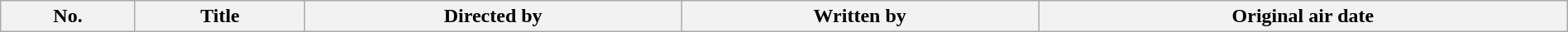<table class="wikitable plainrowheaders" style="width:100%; background:#fff;">
<tr>
<th style="background:#;">No.</th>
<th style="background:#;">Title</th>
<th style="background:#;">Directed by</th>
<th style="background:#;">Written by</th>
<th style="background:#;">Original air date<br>




</th>
</tr>
</table>
